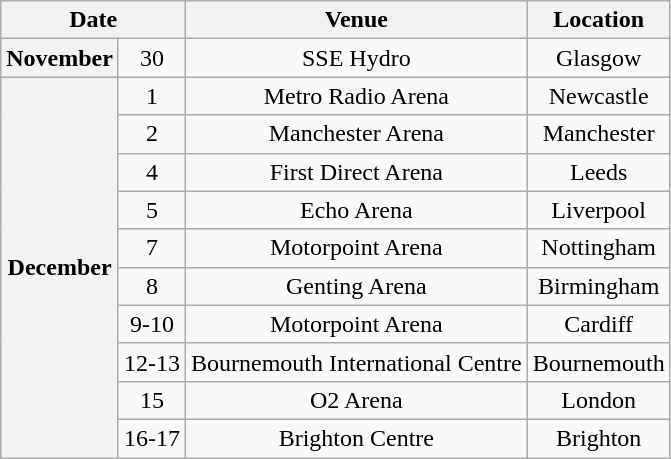<table class="wikitable sortable plainrowheaders" style="text-align:center;">
<tr>
<th scope="col" colspan=2>Date</th>
<th scope="col">Venue</th>
<th scope="col">Location</th>
</tr>
<tr>
<th>November</th>
<td>30</td>
<td>SSE Hydro</td>
<td>Glasgow</td>
</tr>
<tr>
<th rowspan="10">December</th>
<td>1</td>
<td>Metro Radio Arena</td>
<td>Newcastle</td>
</tr>
<tr>
<td>2</td>
<td>Manchester Arena</td>
<td>Manchester</td>
</tr>
<tr>
<td>4</td>
<td>First Direct Arena</td>
<td>Leeds</td>
</tr>
<tr>
<td>5</td>
<td>Echo Arena</td>
<td>Liverpool</td>
</tr>
<tr>
<td>7</td>
<td>Motorpoint Arena</td>
<td>Nottingham</td>
</tr>
<tr>
<td>8</td>
<td>Genting Arena</td>
<td>Birmingham</td>
</tr>
<tr>
<td>9-10</td>
<td>Motorpoint Arena</td>
<td>Cardiff</td>
</tr>
<tr>
<td>12-13</td>
<td>Bournemouth International Centre</td>
<td>Bournemouth</td>
</tr>
<tr>
<td>15</td>
<td>O2 Arena</td>
<td>London</td>
</tr>
<tr>
<td>16-17</td>
<td>Brighton Centre</td>
<td>Brighton</td>
</tr>
</table>
